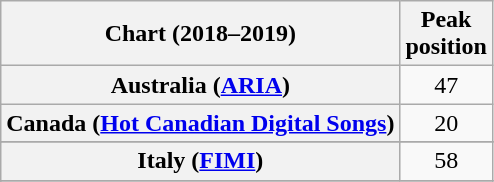<table class="wikitable sortable plainrowheaders" style="text-align:center">
<tr>
<th scope="col">Chart (2018–2019)</th>
<th scope="col">Peak<br>position</th>
</tr>
<tr>
<th scope="row">Australia (<a href='#'>ARIA</a>)</th>
<td>47</td>
</tr>
<tr>
<th scope="row">Canada (<a href='#'>Hot Canadian Digital Songs</a>)</th>
<td>20</td>
</tr>
<tr>
</tr>
<tr>
</tr>
<tr>
<th scope="row">Italy (<a href='#'>FIMI</a>)</th>
<td>58</td>
</tr>
<tr>
</tr>
<tr>
</tr>
<tr>
</tr>
<tr>
</tr>
</table>
